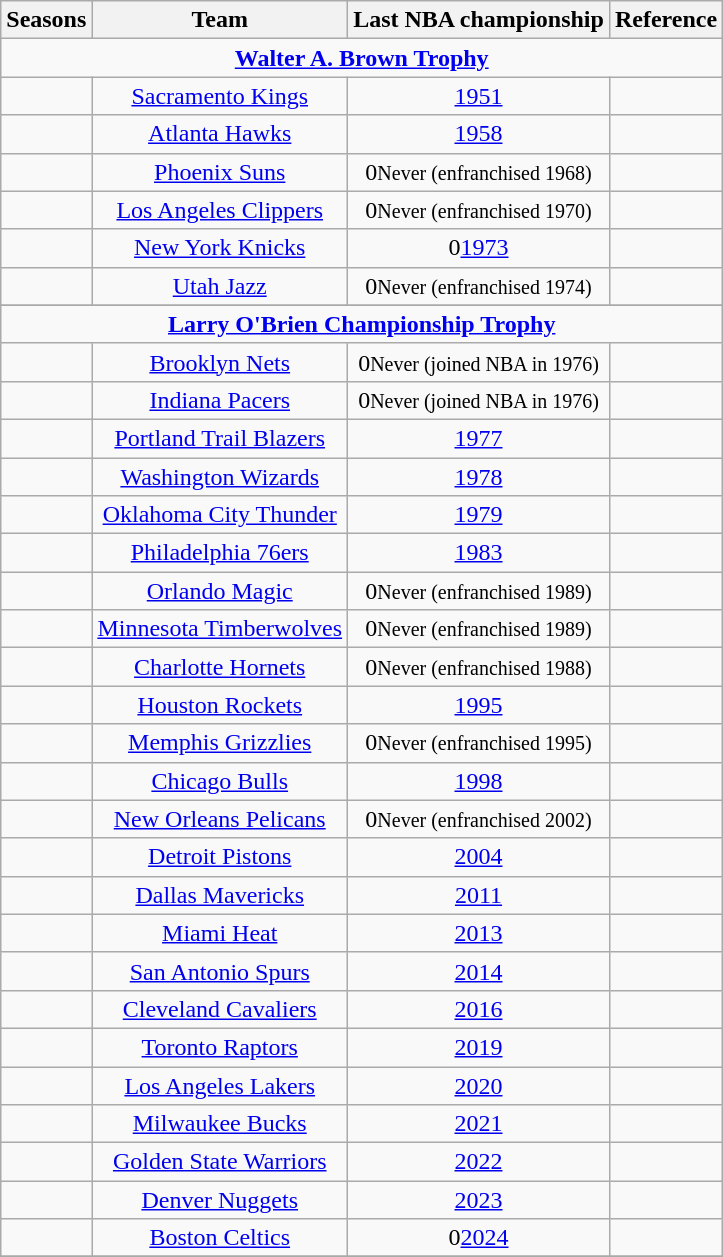<table class="wikitable sortable" style="text-align:center">
<tr>
<th>Seasons</th>
<th>Team</th>
<th>Last NBA championship</th>
<th class="unsortable">Reference</th>
</tr>
<tr>
<td ! colspan=4><strong><a href='#'>Walter A. Brown Trophy</a> </strong></td>
</tr>
<tr>
<td></td>
<td><a href='#'>Sacramento Kings</a></td>
<td><a href='#'>1951</a></td>
<td></td>
</tr>
<tr>
<td></td>
<td><a href='#'>Atlanta Hawks</a></td>
<td><a href='#'>1958</a></td>
<td></td>
</tr>
<tr>
<td></td>
<td><a href='#'>Phoenix Suns</a></td>
<td align=center><span>0</span><small>Never (enfranchised 1968)</small></td>
<td></td>
</tr>
<tr>
<td></td>
<td><a href='#'>Los Angeles Clippers</a></td>
<td align=center><span>0</span><small>Never (enfranchised 1970)</small></td>
<td></td>
</tr>
<tr>
<td></td>
<td><a href='#'>New York Knicks</a></td>
<td align=center><span>0</span><a href='#'>1973</a></td>
<td></td>
</tr>
<tr>
<td></td>
<td><a href='#'>Utah Jazz</a></td>
<td align=center><span>0</span><small>Never (enfranchised 1974)</small></td>
<td></td>
</tr>
<tr>
</tr>
<tr>
<td ! colspan=4><strong><a href='#'>Larry O'Brien Championship Trophy</a> </strong></td>
</tr>
<tr>
<td></td>
<td><a href='#'>Brooklyn Nets</a></td>
<td align=center><span>0</span><small>Never (joined NBA in 1976)</small></td>
<td></td>
</tr>
<tr>
<td></td>
<td><a href='#'>Indiana Pacers</a></td>
<td align=center><span>0</span><small>Never (joined NBA in 1976)</small></td>
<td></td>
</tr>
<tr>
<td></td>
<td><a href='#'>Portland Trail Blazers</a></td>
<td><a href='#'>1977</a></td>
<td></td>
</tr>
<tr>
<td></td>
<td><a href='#'>Washington Wizards</a></td>
<td><a href='#'>1978</a></td>
<td></td>
</tr>
<tr>
<td></td>
<td><a href='#'>Oklahoma City Thunder</a></td>
<td><a href='#'>1979</a></td>
<td></td>
</tr>
<tr>
<td></td>
<td><a href='#'>Philadelphia 76ers</a></td>
<td><a href='#'>1983</a></td>
<td></td>
</tr>
<tr>
<td></td>
<td><a href='#'>Orlando Magic</a></td>
<td align=center><span>0</span><small>Never (enfranchised 1989)</small></td>
<td></td>
</tr>
<tr>
<td></td>
<td><a href='#'>Minnesota Timberwolves</a></td>
<td align=center><span>0</span><small>Never (enfranchised 1989)</small></td>
<td></td>
</tr>
<tr>
<td></td>
<td><a href='#'>Charlotte Hornets</a></td>
<td align=center><span>0</span><small>Never (enfranchised 1988)</small></td>
<td></td>
</tr>
<tr>
<td></td>
<td><a href='#'>Houston Rockets</a></td>
<td><a href='#'>1995</a></td>
<td></td>
</tr>
<tr>
<td></td>
<td><a href='#'>Memphis Grizzlies</a></td>
<td align=center><span>0</span><small>Never (enfranchised 1995)</small></td>
<td></td>
</tr>
<tr>
<td></td>
<td><a href='#'>Chicago Bulls</a></td>
<td><a href='#'>1998</a></td>
<td></td>
</tr>
<tr>
<td></td>
<td><a href='#'>New Orleans Pelicans</a></td>
<td align=center><span>0</span><small>Never (enfranchised 2002)</small></td>
<td></td>
</tr>
<tr>
<td></td>
<td><a href='#'>Detroit Pistons</a></td>
<td><a href='#'>2004</a></td>
<td></td>
</tr>
<tr>
<td></td>
<td><a href='#'>Dallas Mavericks</a></td>
<td><a href='#'>2011</a></td>
<td></td>
</tr>
<tr>
<td></td>
<td><a href='#'>Miami Heat</a></td>
<td><a href='#'>2013</a></td>
<td></td>
</tr>
<tr>
<td></td>
<td><a href='#'>San Antonio Spurs</a></td>
<td><a href='#'>2014</a></td>
<td></td>
</tr>
<tr>
<td></td>
<td><a href='#'>Cleveland Cavaliers</a></td>
<td><a href='#'>2016</a></td>
<td></td>
</tr>
<tr>
<td></td>
<td><a href='#'>Toronto Raptors</a></td>
<td><a href='#'>2019</a></td>
<td></td>
</tr>
<tr>
<td></td>
<td><a href='#'>Los Angeles Lakers</a></td>
<td><a href='#'>2020</a></td>
<td></td>
</tr>
<tr>
<td></td>
<td><a href='#'>Milwaukee Bucks</a></td>
<td><a href='#'>2021</a></td>
<td></td>
</tr>
<tr>
<td></td>
<td><a href='#'>Golden State Warriors</a></td>
<td><a href='#'>2022</a></td>
<td></td>
</tr>
<tr>
<td></td>
<td><a href='#'>Denver Nuggets</a></td>
<td><a href='#'>2023</a></td>
<td></td>
</tr>
<tr>
<td></td>
<td><a href='#'>Boston Celtics</a></td>
<td align=center><span>0</span><a href='#'>2024</a></td>
<td></td>
</tr>
<tr>
</tr>
</table>
